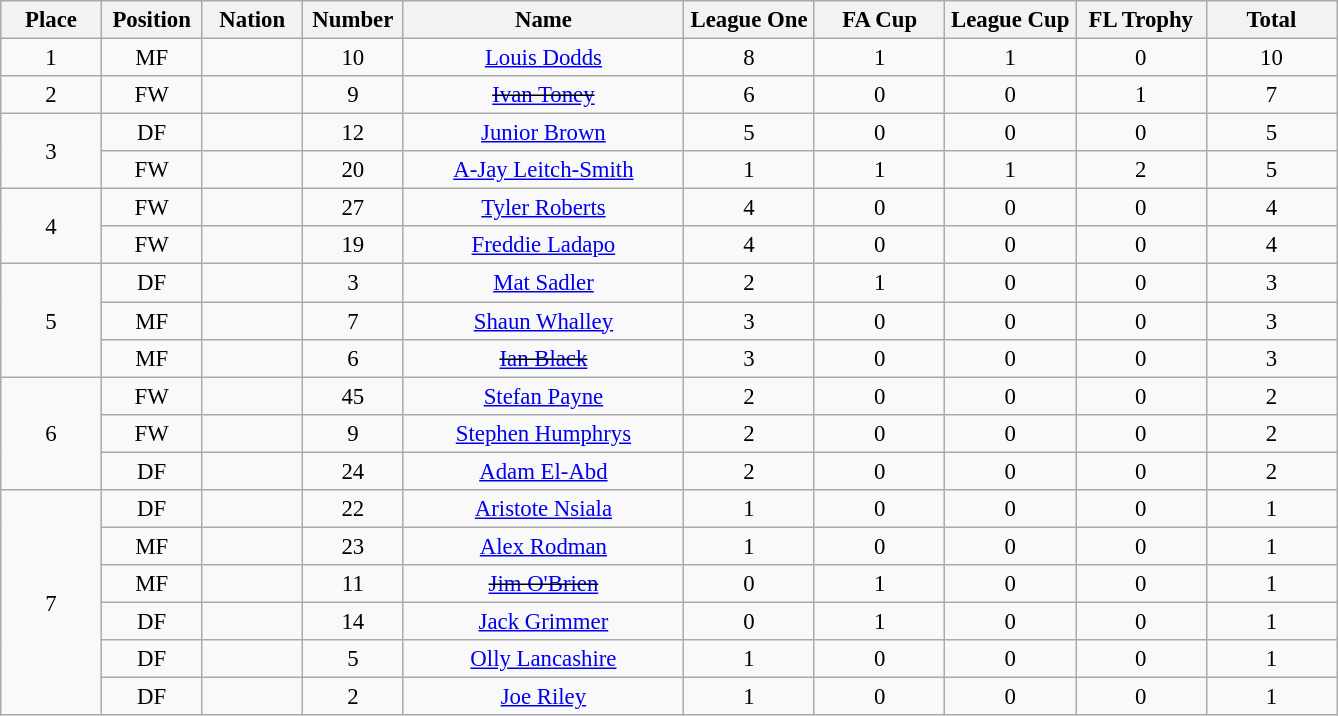<table class="wikitable" style="font-size:95%;text-align:center">
<tr>
<th width=60>Place</th>
<th width=60>Position</th>
<th width=60>Nation</th>
<th width=60>Number</th>
<th width=180>Name</th>
<th width=80>League One</th>
<th width=80>FA Cup</th>
<th width=80>League Cup</th>
<th width=80>FL Trophy</th>
<th width=80>Total</th>
</tr>
<tr>
<td>1</td>
<td>MF</td>
<td></td>
<td>10</td>
<td><a href='#'>Louis Dodds</a></td>
<td>8</td>
<td>1</td>
<td>1</td>
<td>0</td>
<td>10</td>
</tr>
<tr>
<td>2</td>
<td>FW</td>
<td></td>
<td>9</td>
<td><s><a href='#'>Ivan Toney</a></s></td>
<td>6</td>
<td>0</td>
<td>0</td>
<td>1</td>
<td>7</td>
</tr>
<tr>
<td rowspan="2">3</td>
<td>DF</td>
<td></td>
<td>12</td>
<td><a href='#'>Junior Brown</a></td>
<td>5</td>
<td>0</td>
<td>0</td>
<td>0</td>
<td>5</td>
</tr>
<tr>
<td>FW</td>
<td></td>
<td>20</td>
<td><a href='#'>A-Jay Leitch-Smith</a></td>
<td>1</td>
<td>1</td>
<td>1</td>
<td>2</td>
<td>5</td>
</tr>
<tr>
<td rowspan="2">4</td>
<td>FW</td>
<td></td>
<td>27</td>
<td><a href='#'>Tyler Roberts</a></td>
<td>4</td>
<td>0</td>
<td>0</td>
<td>0</td>
<td>4</td>
</tr>
<tr>
<td>FW</td>
<td></td>
<td>19</td>
<td><a href='#'>Freddie Ladapo</a></td>
<td>4</td>
<td>0</td>
<td>0</td>
<td>0</td>
<td>4</td>
</tr>
<tr>
<td rowspan="3">5</td>
<td>DF</td>
<td></td>
<td>3</td>
<td><a href='#'>Mat Sadler</a></td>
<td>2</td>
<td>1</td>
<td>0</td>
<td>0</td>
<td>3</td>
</tr>
<tr>
<td>MF</td>
<td></td>
<td>7</td>
<td><a href='#'>Shaun Whalley</a></td>
<td>3</td>
<td>0</td>
<td>0</td>
<td>0</td>
<td>3</td>
</tr>
<tr>
<td>MF</td>
<td></td>
<td>6</td>
<td><s><a href='#'>Ian Black</a></s></td>
<td>3</td>
<td>0</td>
<td>0</td>
<td>0</td>
<td>3</td>
</tr>
<tr>
<td rowspan="3">6</td>
<td>FW</td>
<td></td>
<td>45</td>
<td><a href='#'>Stefan Payne</a></td>
<td>2</td>
<td>0</td>
<td>0</td>
<td>0</td>
<td>2</td>
</tr>
<tr>
<td>FW</td>
<td></td>
<td>9</td>
<td><a href='#'>Stephen Humphrys</a></td>
<td>2</td>
<td>0</td>
<td>0</td>
<td>0</td>
<td>2</td>
</tr>
<tr>
<td>DF</td>
<td></td>
<td>24</td>
<td><a href='#'>Adam El-Abd</a></td>
<td>2</td>
<td>0</td>
<td>0</td>
<td>0</td>
<td>2</td>
</tr>
<tr>
<td rowspan="6">7</td>
<td>DF</td>
<td></td>
<td>22</td>
<td><a href='#'>Aristote Nsiala</a></td>
<td>1</td>
<td>0</td>
<td>0</td>
<td>0</td>
<td>1</td>
</tr>
<tr>
<td>MF</td>
<td></td>
<td>23</td>
<td><a href='#'>Alex Rodman</a></td>
<td>1</td>
<td>0</td>
<td>0</td>
<td>0</td>
<td>1</td>
</tr>
<tr>
<td>MF</td>
<td></td>
<td>11</td>
<td><s><a href='#'>Jim O'Brien</a></s></td>
<td>0</td>
<td>1</td>
<td>0</td>
<td>0</td>
<td>1</td>
</tr>
<tr>
<td>DF</td>
<td></td>
<td>14</td>
<td><a href='#'>Jack Grimmer</a></td>
<td>0</td>
<td>1</td>
<td>0</td>
<td>0</td>
<td>1</td>
</tr>
<tr>
<td>DF</td>
<td></td>
<td>5</td>
<td><a href='#'>Olly Lancashire</a></td>
<td>1</td>
<td>0</td>
<td>0</td>
<td>0</td>
<td>1</td>
</tr>
<tr>
<td>DF</td>
<td></td>
<td>2</td>
<td><a href='#'>Joe Riley</a></td>
<td>1</td>
<td>0</td>
<td>0</td>
<td>0</td>
<td>1</td>
</tr>
</table>
